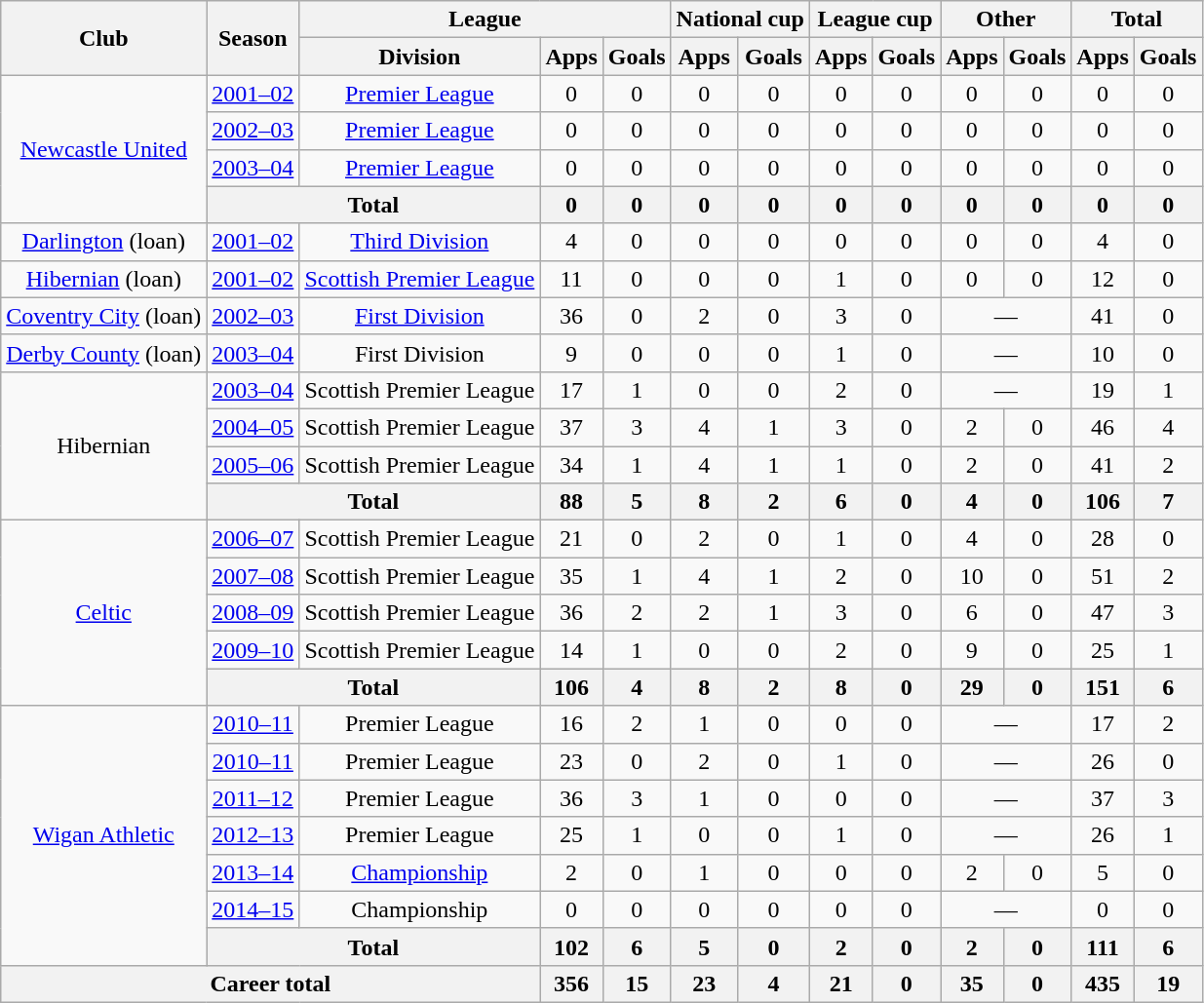<table class="wikitable" style="text-align: center;">
<tr>
<th rowspan="2">Club</th>
<th rowspan="2">Season</th>
<th colspan="3">League</th>
<th colspan="2">National cup</th>
<th colspan="2">League cup</th>
<th colspan="2">Other</th>
<th colspan="2">Total</th>
</tr>
<tr>
<th>Division</th>
<th>Apps</th>
<th>Goals</th>
<th>Apps</th>
<th>Goals</th>
<th>Apps</th>
<th>Goals</th>
<th>Apps</th>
<th>Goals</th>
<th>Apps</th>
<th>Goals</th>
</tr>
<tr>
<td rowspan="4"><a href='#'>Newcastle United</a></td>
<td><a href='#'>2001–02</a></td>
<td><a href='#'>Premier League</a></td>
<td>0</td>
<td>0</td>
<td>0</td>
<td>0</td>
<td>0</td>
<td>0</td>
<td>0</td>
<td>0</td>
<td>0</td>
<td>0</td>
</tr>
<tr>
<td><a href='#'>2002–03</a></td>
<td><a href='#'>Premier League</a></td>
<td>0</td>
<td>0</td>
<td>0</td>
<td>0</td>
<td>0</td>
<td>0</td>
<td>0</td>
<td>0</td>
<td>0</td>
<td>0</td>
</tr>
<tr>
<td><a href='#'>2003–04</a></td>
<td><a href='#'>Premier League</a></td>
<td>0</td>
<td>0</td>
<td>0</td>
<td>0</td>
<td>0</td>
<td>0</td>
<td>0</td>
<td>0</td>
<td>0</td>
<td>0</td>
</tr>
<tr>
<th colspan=2>Total</th>
<th>0</th>
<th>0</th>
<th>0</th>
<th>0</th>
<th>0</th>
<th>0</th>
<th>0</th>
<th>0</th>
<th>0</th>
<th>0</th>
</tr>
<tr>
<td><a href='#'>Darlington</a> (loan)</td>
<td><a href='#'>2001–02</a></td>
<td><a href='#'>Third Division</a></td>
<td>4</td>
<td>0</td>
<td>0</td>
<td>0</td>
<td>0</td>
<td>0</td>
<td>0</td>
<td>0</td>
<td>4</td>
<td>0</td>
</tr>
<tr>
<td><a href='#'>Hibernian</a> (loan)</td>
<td><a href='#'>2001–02</a></td>
<td><a href='#'>Scottish Premier League</a></td>
<td>11</td>
<td>0</td>
<td>0</td>
<td>0</td>
<td>1</td>
<td>0</td>
<td>0</td>
<td>0</td>
<td>12</td>
<td>0</td>
</tr>
<tr>
<td><a href='#'>Coventry City</a> (loan)</td>
<td><a href='#'>2002–03</a></td>
<td><a href='#'>First Division</a></td>
<td>36</td>
<td>0</td>
<td>2</td>
<td>0</td>
<td>3</td>
<td>0</td>
<td colspan="2">—</td>
<td>41</td>
<td>0</td>
</tr>
<tr>
<td><a href='#'>Derby County</a> (loan)</td>
<td><a href='#'>2003–04</a></td>
<td>First Division</td>
<td>9</td>
<td>0</td>
<td>0</td>
<td>0</td>
<td>1</td>
<td>0</td>
<td colspan="2">—</td>
<td>10</td>
<td>0</td>
</tr>
<tr>
<td rowspan="4">Hibernian</td>
<td><a href='#'>2003–04</a></td>
<td>Scottish Premier League</td>
<td>17</td>
<td>1</td>
<td>0</td>
<td>0</td>
<td>2</td>
<td>0</td>
<td colspan="2">—</td>
<td>19</td>
<td>1</td>
</tr>
<tr>
<td><a href='#'>2004–05</a></td>
<td>Scottish Premier League</td>
<td>37</td>
<td>3</td>
<td>4</td>
<td>1</td>
<td>3</td>
<td>0</td>
<td>2</td>
<td>0</td>
<td>46</td>
<td>4</td>
</tr>
<tr>
<td><a href='#'>2005–06</a></td>
<td>Scottish Premier League</td>
<td>34</td>
<td>1</td>
<td>4</td>
<td>1</td>
<td>1</td>
<td>0</td>
<td>2</td>
<td>0</td>
<td>41</td>
<td>2</td>
</tr>
<tr>
<th colspan="2">Total</th>
<th>88</th>
<th>5</th>
<th>8</th>
<th>2</th>
<th>6</th>
<th>0</th>
<th>4</th>
<th>0</th>
<th>106</th>
<th>7</th>
</tr>
<tr>
<td rowspan="5"><a href='#'>Celtic</a></td>
<td><a href='#'>2006–07</a></td>
<td>Scottish Premier League</td>
<td>21</td>
<td>0</td>
<td>2</td>
<td>0</td>
<td>1</td>
<td>0</td>
<td>4</td>
<td>0</td>
<td>28</td>
<td>0</td>
</tr>
<tr>
<td><a href='#'>2007–08</a></td>
<td>Scottish Premier League</td>
<td>35</td>
<td>1</td>
<td>4</td>
<td>1</td>
<td>2</td>
<td>0</td>
<td>10</td>
<td>0</td>
<td>51</td>
<td>2</td>
</tr>
<tr>
<td><a href='#'>2008–09</a></td>
<td>Scottish Premier League</td>
<td>36</td>
<td>2</td>
<td>2</td>
<td>1</td>
<td>3</td>
<td>0</td>
<td>6</td>
<td>0</td>
<td>47</td>
<td>3</td>
</tr>
<tr>
<td><a href='#'>2009–10</a></td>
<td>Scottish Premier League</td>
<td>14</td>
<td>1</td>
<td>0</td>
<td>0</td>
<td>2</td>
<td>0</td>
<td>9</td>
<td>0</td>
<td>25</td>
<td>1</td>
</tr>
<tr>
<th colspan="2">Total</th>
<th>106</th>
<th>4</th>
<th>8</th>
<th>2</th>
<th>8</th>
<th>0</th>
<th>29</th>
<th>0</th>
<th>151</th>
<th>6</th>
</tr>
<tr>
<td rowspan="7"><a href='#'>Wigan Athletic</a></td>
<td><a href='#'>2010–11</a></td>
<td>Premier League</td>
<td>16</td>
<td>2</td>
<td>1</td>
<td>0</td>
<td>0</td>
<td>0</td>
<td colspan="2">—</td>
<td>17</td>
<td>2</td>
</tr>
<tr>
<td><a href='#'>2010–11</a></td>
<td>Premier League</td>
<td>23</td>
<td>0</td>
<td>2</td>
<td>0</td>
<td>1</td>
<td>0</td>
<td colspan="2">—</td>
<td>26</td>
<td>0</td>
</tr>
<tr>
<td><a href='#'>2011–12</a></td>
<td>Premier League</td>
<td>36</td>
<td>3</td>
<td>1</td>
<td>0</td>
<td>0</td>
<td>0</td>
<td colspan="2">—</td>
<td>37</td>
<td>3</td>
</tr>
<tr>
<td><a href='#'>2012–13</a></td>
<td>Premier League</td>
<td>25</td>
<td>1</td>
<td>0</td>
<td>0</td>
<td>1</td>
<td>0</td>
<td colspan="2">—</td>
<td>26</td>
<td>1</td>
</tr>
<tr>
<td><a href='#'>2013–14</a></td>
<td><a href='#'>Championship</a></td>
<td>2</td>
<td>0</td>
<td>1</td>
<td>0</td>
<td>0</td>
<td>0</td>
<td>2</td>
<td>0</td>
<td>5</td>
<td>0</td>
</tr>
<tr>
<td><a href='#'>2014–15</a></td>
<td>Championship</td>
<td>0</td>
<td>0</td>
<td>0</td>
<td>0</td>
<td>0</td>
<td>0</td>
<td colspan="2">—</td>
<td>0</td>
<td>0</td>
</tr>
<tr>
<th colspan="2">Total</th>
<th>102</th>
<th>6</th>
<th>5</th>
<th>0</th>
<th>2</th>
<th>0</th>
<th>2</th>
<th>0</th>
<th>111</th>
<th>6</th>
</tr>
<tr>
<th colspan="3">Career total</th>
<th>356</th>
<th>15</th>
<th>23</th>
<th>4</th>
<th>21</th>
<th>0</th>
<th>35</th>
<th>0</th>
<th>435</th>
<th>19</th>
</tr>
</table>
